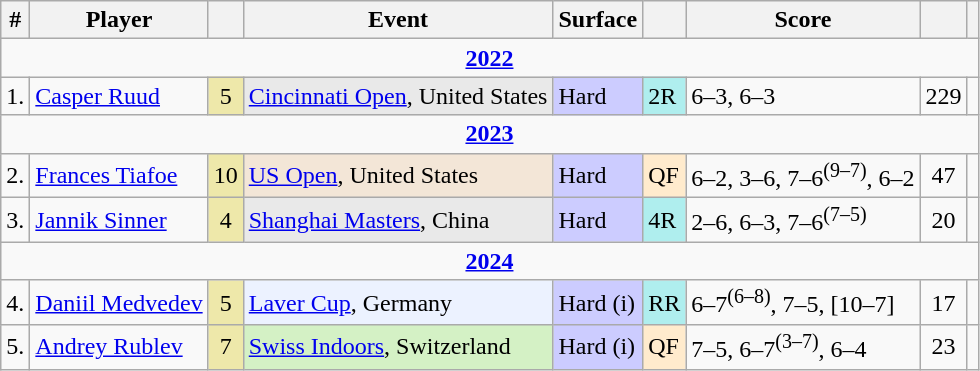<table class="wikitable sortable">
<tr>
<th class=unsortable>#</th>
<th>Player</th>
<th></th>
<th>Event</th>
<th>Surface</th>
<th class=unsortable></th>
<th class=unsortable>Score</th>
<th></th>
<th class=unsortable></th>
</tr>
<tr>
<td colspan=9 style=text-align:center><strong><a href='#'>2022</a></strong></td>
</tr>
<tr>
<td>1.</td>
<td> <a href='#'>Casper Ruud</a></td>
<td align=center bgcolor=eee8aa>5</td>
<td bgcolor=e9e9e9><a href='#'>Cincinnati Open</a>, United States</td>
<td bgcolor=ccccff>Hard</td>
<td bgcolor=afeeee>2R</td>
<td>6–3, 6–3</td>
<td align=center>229</td>
<td></td>
</tr>
<tr>
<td colspan=9 style=text-align:center><strong><a href='#'>2023</a></strong></td>
</tr>
<tr>
<td>2.</td>
<td> <a href='#'>Frances Tiafoe</a></td>
<td align=center bgcolor=eee8aa>10</td>
<td bgcolor=f3e6d7><a href='#'>US Open</a>, United States</td>
<td bgcolor=ccccff>Hard</td>
<td bgcolor=ffebcd>QF</td>
<td>6–2, 3–6, 7–6<sup>(9–7)</sup>, 6–2</td>
<td align=center>47</td>
<td></td>
</tr>
<tr>
<td>3.</td>
<td> <a href='#'>Jannik Sinner</a></td>
<td align=center bgcolor=eee8aa>4</td>
<td bgcolor=e9e9e9><a href='#'>Shanghai Masters</a>, China</td>
<td bgcolor=ccccff>Hard</td>
<td bgcolor=afeeee>4R</td>
<td>2–6, 6–3, 7–6<sup>(7–5)</sup></td>
<td align=center>20</td>
<td></td>
</tr>
<tr>
<td colspan=9 style=text-align:center><strong><a href='#'>2024</a></strong></td>
</tr>
<tr>
<td>4.</td>
<td> <a href='#'>Daniil Medvedev</a></td>
<td align=center bgcolor=eee8aa>5</td>
<td bgcolor=ecf2ff><a href='#'>Laver Cup</a>, Germany</td>
<td bgcolor=ccccff>Hard (i)</td>
<td bgcolor=afeeee>RR</td>
<td>6–7<sup>(6–8)</sup>, 7–5, [10–7]</td>
<td align=center>17</td>
<td></td>
</tr>
<tr>
<td>5.</td>
<td> <a href='#'>Andrey Rublev</a></td>
<td align=center bgcolor=eee8aa>7</td>
<td bgcolor=d4f1c5><a href='#'>Swiss Indoors</a>, Switzerland</td>
<td bgcolor=ccccff>Hard (i)</td>
<td bgcolor=ffebcd>QF</td>
<td>7–5, 6–7<sup>(3–7)</sup>, 6–4</td>
<td align=center>23</td>
<td></td>
</tr>
</table>
